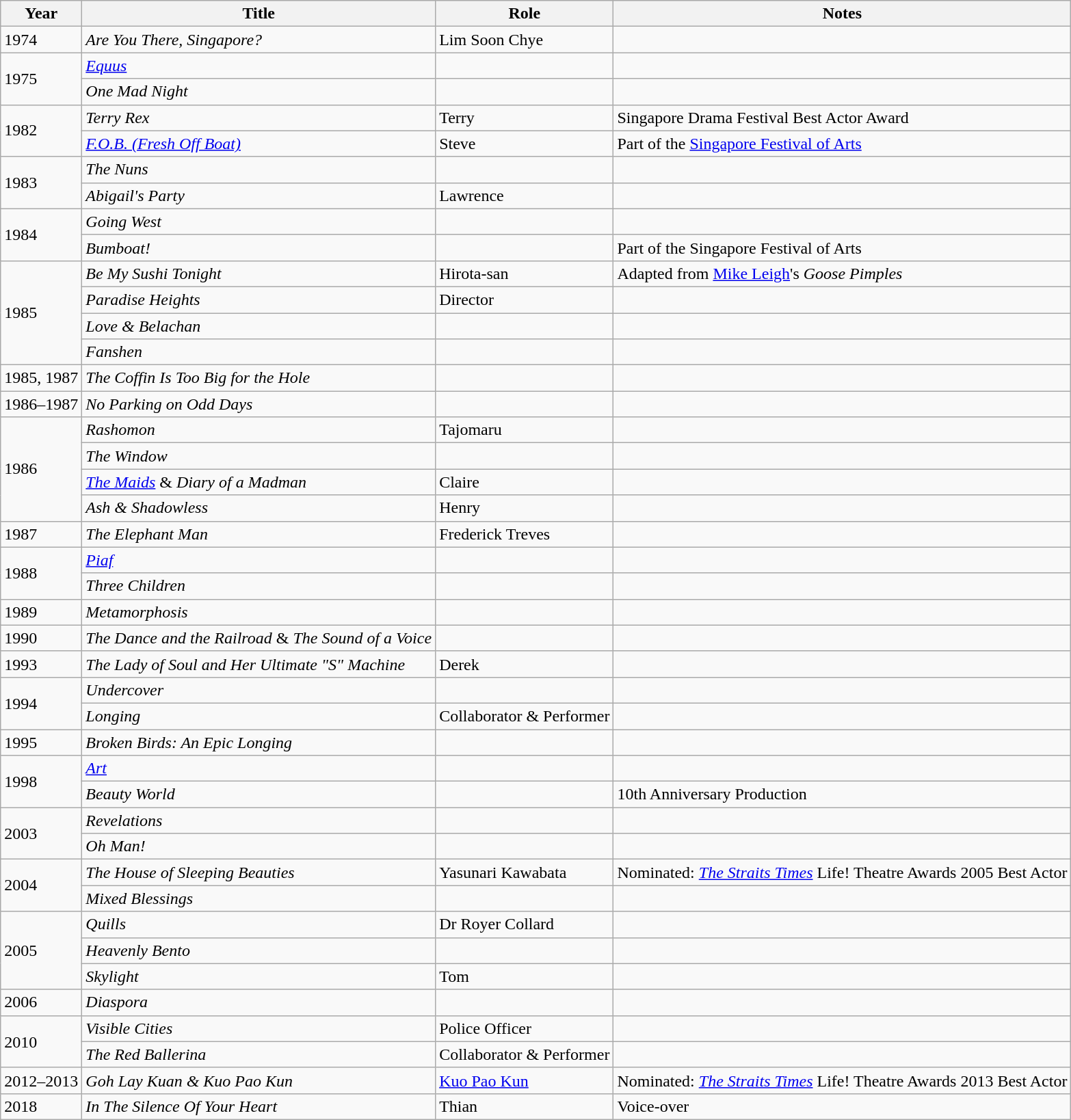<table class="wikitable sortable">
<tr>
<th>Year</th>
<th>Title</th>
<th>Role</th>
<th class="unsortable">Notes</th>
</tr>
<tr>
<td>1974</td>
<td><em>Are You There, Singapore?</em></td>
<td>Lim Soon Chye</td>
<td></td>
</tr>
<tr>
<td rowspan="2">1975</td>
<td><em><a href='#'>Equus</a></em></td>
<td></td>
<td></td>
</tr>
<tr>
<td><em>One Mad Night</em></td>
<td></td>
<td></td>
</tr>
<tr>
<td rowspan="2">1982</td>
<td><em>Terry Rex</em></td>
<td>Terry</td>
<td>Singapore Drama Festival Best Actor Award</td>
</tr>
<tr>
<td><em><a href='#'>F.O.B. (Fresh Off Boat)</a></em></td>
<td>Steve</td>
<td>Part of the <a href='#'>Singapore Festival of Arts</a></td>
</tr>
<tr>
<td rowspan="2">1983</td>
<td><em>The Nuns</em></td>
<td></td>
<td></td>
</tr>
<tr>
<td><em>Abigail's Party</em></td>
<td>Lawrence</td>
<td></td>
</tr>
<tr>
<td rowspan="2">1984</td>
<td><em>Going West</em></td>
<td></td>
<td></td>
</tr>
<tr>
<td><em>Bumboat!</em></td>
<td></td>
<td>Part of the Singapore Festival of Arts</td>
</tr>
<tr>
<td rowspan="4">1985</td>
<td><em>Be My Sushi Tonight</em></td>
<td>Hirota-san</td>
<td>Adapted from <a href='#'>Mike Leigh</a>'s <em>Goose Pimples</em></td>
</tr>
<tr>
<td><em>Paradise Heights</em></td>
<td>Director</td>
<td></td>
</tr>
<tr>
<td><em>Love & Belachan</em></td>
<td></td>
<td></td>
</tr>
<tr>
<td><em>Fanshen</em></td>
<td></td>
<td></td>
</tr>
<tr>
<td>1985, 1987</td>
<td><em>The Coffin Is Too Big for the Hole</em></td>
<td></td>
<td></td>
</tr>
<tr>
<td>1986–1987</td>
<td><em>No Parking on Odd Days</em></td>
<td></td>
<td></td>
</tr>
<tr>
<td rowspan="4">1986</td>
<td><em>Rashomon</em></td>
<td>Tajomaru</td>
<td></td>
</tr>
<tr>
<td><em>The Window</em></td>
<td></td>
<td></td>
</tr>
<tr>
<td><em><a href='#'>The Maids</a></em> & <em>Diary of a Madman</em></td>
<td>Claire</td>
<td></td>
</tr>
<tr>
<td><em>Ash & Shadowless</em></td>
<td>Henry</td>
<td></td>
</tr>
<tr>
<td>1987</td>
<td><em>The Elephant Man</em></td>
<td>Frederick Treves</td>
<td></td>
</tr>
<tr>
<td rowspan="2">1988</td>
<td><em><a href='#'>Piaf</a></em></td>
<td></td>
<td></td>
</tr>
<tr>
<td><em>Three Children</em></td>
<td></td>
<td></td>
</tr>
<tr>
<td>1989</td>
<td><em>Metamorphosis</em></td>
<td></td>
<td></td>
</tr>
<tr>
<td>1990</td>
<td><em>The Dance and the Railroad</em> & <em>The Sound of a Voice</em></td>
<td></td>
<td></td>
</tr>
<tr>
<td>1993</td>
<td><em>The Lady of Soul and Her Ultimate "S" Machine</em></td>
<td>Derek</td>
<td></td>
</tr>
<tr>
<td rowspan="2">1994</td>
<td><em>Undercover</em></td>
<td></td>
<td></td>
</tr>
<tr>
<td><em>Longing</em></td>
<td>Collaborator & Performer</td>
<td></td>
</tr>
<tr>
<td>1995</td>
<td><em>Broken Birds: An Epic Longing</em></td>
<td></td>
<td></td>
</tr>
<tr>
<td rowspan="2">1998</td>
<td><em><a href='#'>Art</a></em></td>
<td></td>
<td></td>
</tr>
<tr>
<td><em>Beauty World</em></td>
<td></td>
<td>10th Anniversary Production</td>
</tr>
<tr>
<td rowspan="2">2003</td>
<td><em>Revelations</em></td>
<td></td>
<td></td>
</tr>
<tr>
<td><em>Oh Man!</em></td>
<td></td>
<td></td>
</tr>
<tr>
<td rowspan="2">2004</td>
<td><em>The House of Sleeping Beauties</em></td>
<td>Yasunari Kawabata</td>
<td>Nominated: <em><a href='#'>The Straits Times</a></em> Life! Theatre Awards 2005 Best Actor</td>
</tr>
<tr>
<td><em>Mixed Blessings</em></td>
<td></td>
<td></td>
</tr>
<tr>
<td rowspan="3">2005</td>
<td><em>Quills</em></td>
<td>Dr Royer Collard</td>
<td></td>
</tr>
<tr>
<td><em>Heavenly Bento</em></td>
<td></td>
<td></td>
</tr>
<tr>
<td><em>Skylight</em></td>
<td>Tom</td>
<td></td>
</tr>
<tr>
<td>2006</td>
<td><em>Diaspora</em></td>
<td></td>
<td></td>
</tr>
<tr>
<td rowspan="2">2010</td>
<td><em>Visible Cities</em></td>
<td>Police Officer</td>
<td></td>
</tr>
<tr>
<td><em>The Red Ballerina</em></td>
<td>Collaborator & Performer</td>
<td></td>
</tr>
<tr>
<td>2012–2013</td>
<td><em>Goh Lay Kuan & Kuo Pao Kun</em></td>
<td><a href='#'>Kuo Pao Kun</a></td>
<td>Nominated: <em><a href='#'>The Straits Times</a></em> Life! Theatre Awards 2013 Best Actor</td>
</tr>
<tr>
<td>2018</td>
<td><em>In The Silence Of Your Heart</em></td>
<td>Thian</td>
<td>Voice-over</td>
</tr>
</table>
